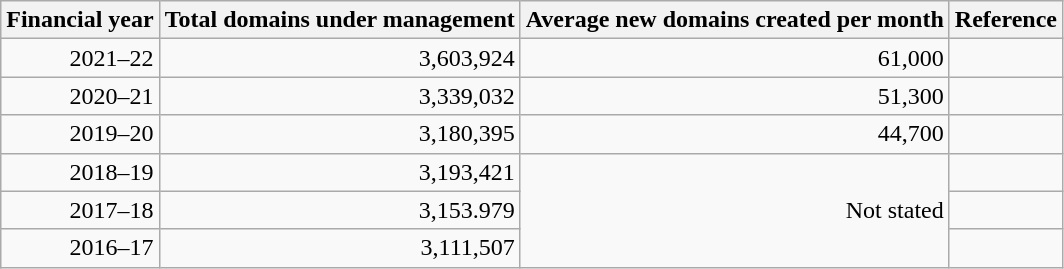<table class="wikitable sortable" style=text-align:right>
<tr>
<th scope=col>Financial year</th>
<th scope=col>Total domains under management</th>
<th scope=col>Average new domains created per month</th>
<th scope=col class=unsortable>Reference</th>
</tr>
<tr>
<td>2021–22</td>
<td>3,603,924</td>
<td>61,000</td>
<td></td>
</tr>
<tr>
<td>2020–21</td>
<td>3,339,032</td>
<td>51,300</td>
<td></td>
</tr>
<tr>
<td>2019–20</td>
<td>3,180,395</td>
<td>44,700</td>
<td></td>
</tr>
<tr>
<td>2018–19</td>
<td>3,193,421</td>
<td rowspan="3">Not stated</td>
<td></td>
</tr>
<tr>
<td>2017–18</td>
<td>3,153.979</td>
<td></td>
</tr>
<tr>
<td>2016–17</td>
<td>3,111,507</td>
<td></td>
</tr>
</table>
